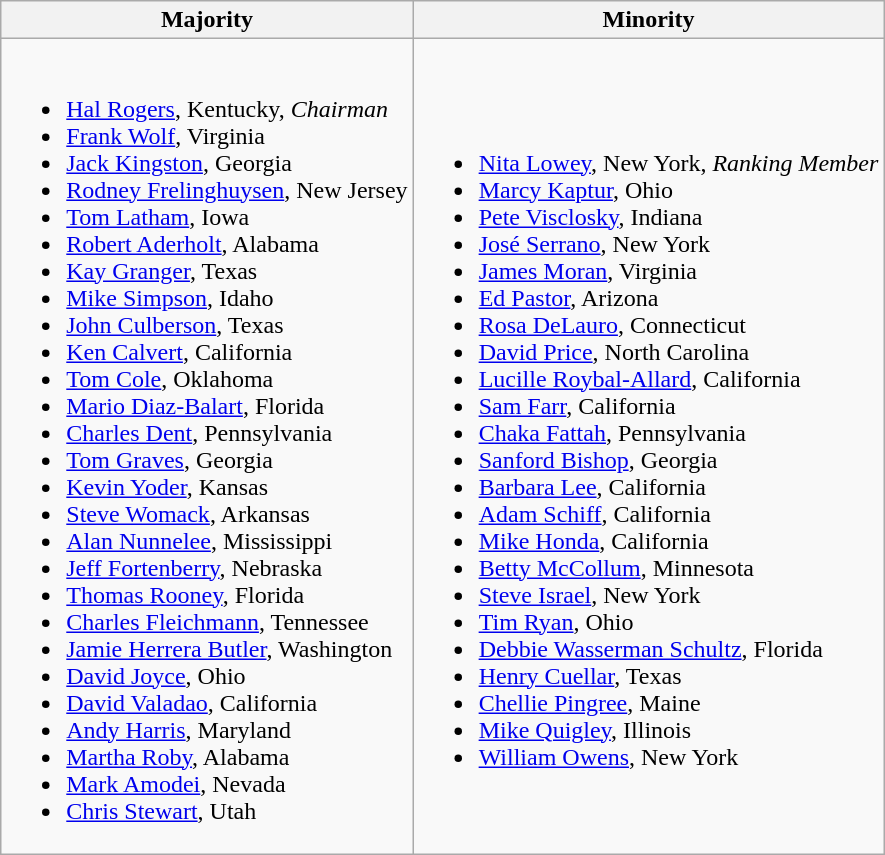<table class="wikitable">
<tr>
<th>Majority</th>
<th>Minority</th>
</tr>
<tr>
<td><br><ul><li><a href='#'>Hal Rogers</a>, Kentucky, <em>Chairman</em> </li><li><a href='#'>Frank Wolf</a>, Virginia</li><li><a href='#'>Jack Kingston</a>, Georgia</li><li><a href='#'>Rodney Frelinghuysen</a>, New Jersey</li><li><a href='#'>Tom Latham</a>, Iowa</li><li><a href='#'>Robert Aderholt</a>, Alabama</li><li><a href='#'>Kay Granger</a>, Texas</li><li><a href='#'>Mike Simpson</a>, Idaho</li><li><a href='#'>John Culberson</a>, Texas</li><li><a href='#'>Ken Calvert</a>, California</li><li><a href='#'>Tom Cole</a>, Oklahoma</li><li><a href='#'>Mario Diaz-Balart</a>, Florida</li><li><a href='#'>Charles Dent</a>, Pennsylvania</li><li><a href='#'>Tom Graves</a>, Georgia</li><li><a href='#'>Kevin Yoder</a>, Kansas</li><li><a href='#'>Steve Womack</a>, Arkansas</li><li><a href='#'>Alan Nunnelee</a>, Mississippi</li><li><a href='#'>Jeff Fortenberry</a>, Nebraska</li><li><a href='#'>Thomas Rooney</a>, Florida</li><li><a href='#'>Charles Fleichmann</a>, Tennessee</li><li><a href='#'>Jamie Herrera Butler</a>, Washington</li><li><a href='#'>David Joyce</a>, Ohio</li><li><a href='#'>David Valadao</a>, California</li><li><a href='#'>Andy Harris</a>, Maryland</li><li><a href='#'>Martha Roby</a>, Alabama</li><li><a href='#'>Mark Amodei</a>, Nevada</li><li><a href='#'>Chris Stewart</a>, Utah</li></ul></td>
<td><br><ul><li><a href='#'>Nita Lowey</a>, New York, <em>Ranking Member</em></li><li><a href='#'>Marcy Kaptur</a>, Ohio</li><li><a href='#'>Pete Visclosky</a>, Indiana</li><li><a href='#'>José Serrano</a>, New York</li><li><a href='#'>James Moran</a>, Virginia</li><li><a href='#'>Ed Pastor</a>, Arizona</li><li><a href='#'>Rosa DeLauro</a>, Connecticut</li><li><a href='#'>David Price</a>, North Carolina</li><li><a href='#'>Lucille Roybal-Allard</a>, California</li><li><a href='#'>Sam Farr</a>, California</li><li><a href='#'>Chaka Fattah</a>, Pennsylvania</li><li><a href='#'>Sanford Bishop</a>, Georgia</li><li><a href='#'>Barbara Lee</a>, California</li><li><a href='#'>Adam Schiff</a>, California</li><li><a href='#'>Mike Honda</a>, California</li><li><a href='#'>Betty McCollum</a>, Minnesota</li><li><a href='#'>Steve Israel</a>, New York</li><li><a href='#'>Tim Ryan</a>, Ohio</li><li><a href='#'>Debbie Wasserman Schultz</a>, Florida</li><li><a href='#'>Henry Cuellar</a>, Texas</li><li><a href='#'>Chellie Pingree</a>, Maine</li><li><a href='#'>Mike Quigley</a>, Illinois</li><li><a href='#'>William Owens</a>, New York</li></ul></td>
</tr>
</table>
